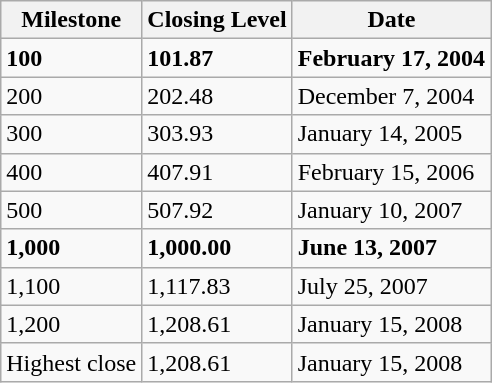<table class="wikitable">
<tr>
<th>Milestone</th>
<th>Closing Level</th>
<th>Date</th>
</tr>
<tr>
<td><strong>100</strong></td>
<td><strong>101.87</strong></td>
<td><strong>February 17, 2004</strong></td>
</tr>
<tr>
<td>200</td>
<td>202.48</td>
<td>December 7, 2004</td>
</tr>
<tr>
<td>300</td>
<td>303.93</td>
<td>January 14, 2005</td>
</tr>
<tr>
<td>400</td>
<td>407.91</td>
<td>February 15, 2006</td>
</tr>
<tr>
<td>500</td>
<td>507.92</td>
<td>January 10, 2007</td>
</tr>
<tr>
<td><strong>1,000</strong></td>
<td><strong>1,000.00</strong></td>
<td><strong>June 13, 2007</strong></td>
</tr>
<tr>
<td>1,100</td>
<td>1,117.83</td>
<td>July 25, 2007</td>
</tr>
<tr>
<td>1,200</td>
<td>1,208.61</td>
<td>January 15, 2008</td>
</tr>
<tr>
<td>Highest close</td>
<td>1,208.61</td>
<td>January 15, 2008</td>
</tr>
</table>
